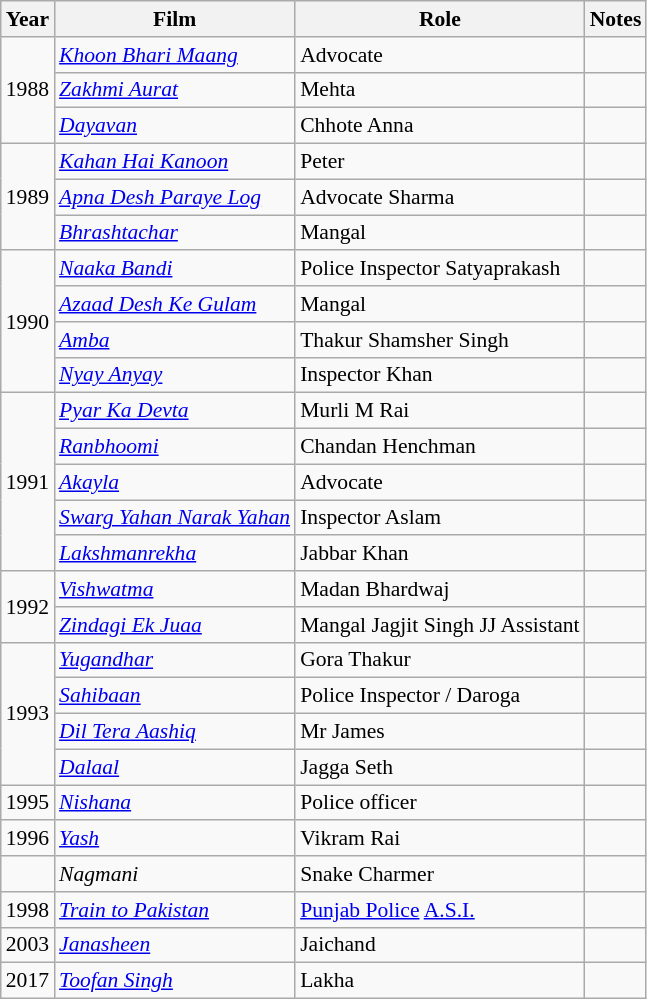<table class="wikitable" style="font-size: 90%;">
<tr>
<th>Year</th>
<th>Film</th>
<th>Role</th>
<th>Notes</th>
</tr>
<tr>
<td rowspan="3">1988</td>
<td><em><a href='#'>Khoon Bhari Maang</a></em></td>
<td>Advocate</td>
<td></td>
</tr>
<tr>
<td><em><a href='#'>Zakhmi Aurat</a></em></td>
<td>Mehta</td>
<td></td>
</tr>
<tr>
<td><em><a href='#'>Dayavan</a></em></td>
<td>Chhote Anna</td>
<td></td>
</tr>
<tr>
<td rowspan="3">1989</td>
<td><em><a href='#'>Kahan Hai Kanoon</a> </em></td>
<td>Peter</td>
<td></td>
</tr>
<tr>
<td><em><a href='#'>Apna Desh Paraye Log</a></em></td>
<td>Advocate Sharma</td>
<td></td>
</tr>
<tr>
<td><em><a href='#'>Bhrashtachar</a></em></td>
<td>Mangal</td>
<td></td>
</tr>
<tr>
<td rowspan="4">1990</td>
<td><em><a href='#'>Naaka Bandi</a></em></td>
<td>Police Inspector Satyaprakash</td>
<td></td>
</tr>
<tr>
<td><em><a href='#'>Azaad Desh Ke Gulam</a></em></td>
<td>Mangal</td>
<td></td>
</tr>
<tr>
<td><em><a href='#'>Amba</a></em></td>
<td>Thakur Shamsher Singh</td>
<td></td>
</tr>
<tr>
<td><em><a href='#'>Nyay Anyay</a></em></td>
<td>Inspector Khan</td>
<td></td>
</tr>
<tr>
<td rowspan="5">1991</td>
<td><em><a href='#'>Pyar Ka Devta</a></em></td>
<td>Murli M Rai</td>
<td></td>
</tr>
<tr>
<td><em><a href='#'>Ranbhoomi</a></em></td>
<td>Chandan Henchman</td>
<td></td>
</tr>
<tr>
<td><em><a href='#'>Akayla</a></em></td>
<td>Advocate</td>
<td></td>
</tr>
<tr>
<td><em><a href='#'>Swarg Yahan Narak Yahan</a></em></td>
<td>Inspector Aslam</td>
<td></td>
</tr>
<tr>
<td><em><a href='#'>Lakshmanrekha</a></em></td>
<td>Jabbar Khan</td>
<td></td>
</tr>
<tr>
<td rowspan="2">1992</td>
<td><em><a href='#'>Vishwatma</a></em></td>
<td>Madan Bhardwaj</td>
<td></td>
</tr>
<tr>
<td><em><a href='#'>Zindagi Ek Juaa</a></em></td>
<td>Mangal Jagjit Singh JJ Assistant</td>
<td></td>
</tr>
<tr>
<td rowspan="4">1993</td>
<td><em><a href='#'>Yugandhar</a></em></td>
<td>Gora Thakur</td>
<td></td>
</tr>
<tr>
<td><em><a href='#'>Sahibaan</a></em></td>
<td>Police Inspector / Daroga</td>
<td></td>
</tr>
<tr>
<td><em><a href='#'>Dil Tera Aashiq</a></em></td>
<td>Mr James</td>
<td></td>
</tr>
<tr>
<td><em><a href='#'>Dalaal</a></em></td>
<td>Jagga Seth</td>
<td></td>
</tr>
<tr>
<td>1995</td>
<td><em><a href='#'>Nishana</a></em></td>
<td>Police officer</td>
<td></td>
</tr>
<tr>
<td>1996</td>
<td><em><a href='#'>Yash</a></em></td>
<td>Vikram Rai</td>
<td></td>
</tr>
<tr>
<td></td>
<td><em>Nagmani</em></td>
<td>Snake Charmer</td>
<td></td>
</tr>
<tr>
<td>1998</td>
<td><em><a href='#'>Train to Pakistan</a></em></td>
<td><a href='#'>Punjab Police</a> <a href='#'>A.S.I.</a></td>
<td></td>
</tr>
<tr>
<td>2003</td>
<td><em><a href='#'>Janasheen</a></em></td>
<td>Jaichand</td>
<td></td>
</tr>
<tr>
<td>2017</td>
<td><em><a href='#'>Toofan Singh</a></em></td>
<td>Lakha</td>
<td></td>
</tr>
</table>
